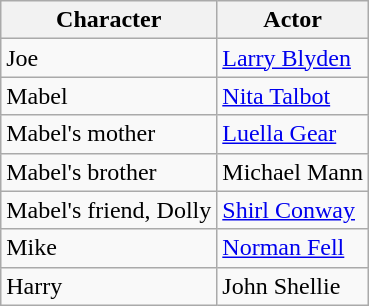<table class="wikitable">
<tr>
<th>Character</th>
<th>Actor</th>
</tr>
<tr>
<td>Joe</td>
<td><a href='#'>Larry Blyden</a></td>
</tr>
<tr>
<td>Mabel</td>
<td><a href='#'>Nita Talbot</a></td>
</tr>
<tr>
<td>Mabel's mother</td>
<td><a href='#'>Luella Gear</a></td>
</tr>
<tr>
<td>Mabel's brother</td>
<td>Michael Mann</td>
</tr>
<tr>
<td>Mabel's friend, Dolly</td>
<td><a href='#'>Shirl Conway</a></td>
</tr>
<tr>
<td>Mike</td>
<td><a href='#'>Norman Fell</a></td>
</tr>
<tr>
<td>Harry</td>
<td>John Shellie</td>
</tr>
</table>
